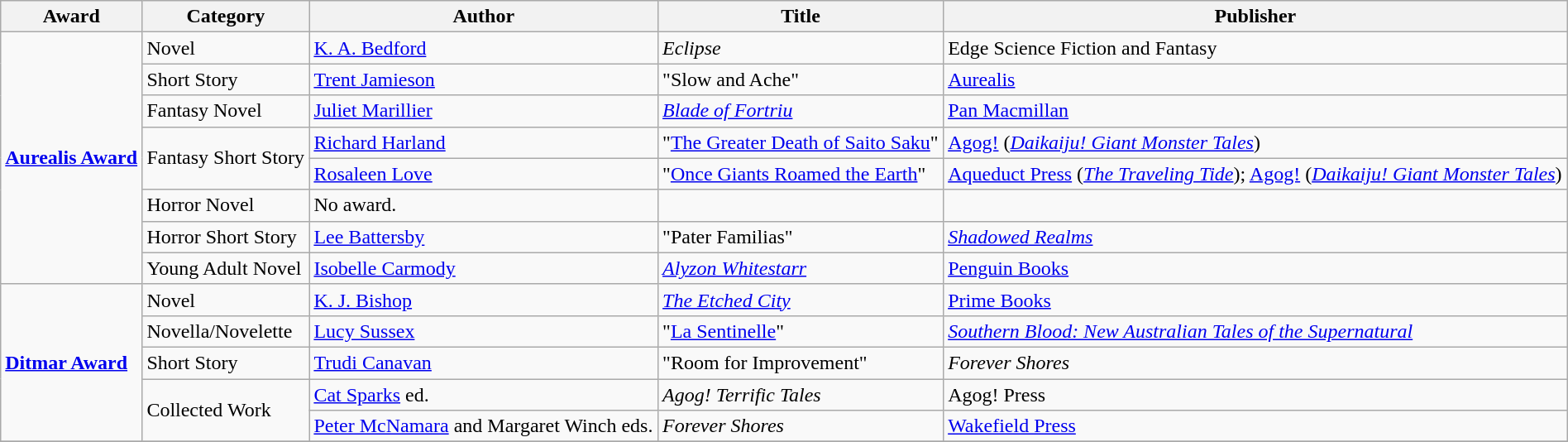<table class="wikitable" width=100%>
<tr>
<th>Award</th>
<th>Category</th>
<th>Author</th>
<th>Title</th>
<th>Publisher</th>
</tr>
<tr>
<td rowspan=8><strong><a href='#'>Aurealis Award</a></strong></td>
<td>Novel</td>
<td><a href='#'>K. A. Bedford</a></td>
<td><em>Eclipse</em></td>
<td>Edge Science Fiction and Fantasy</td>
</tr>
<tr>
<td>Short Story</td>
<td><a href='#'>Trent Jamieson</a></td>
<td>"Slow and Ache"</td>
<td><a href='#'>Aurealis</a></td>
</tr>
<tr>
<td>Fantasy Novel</td>
<td><a href='#'>Juliet Marillier</a></td>
<td><em><a href='#'>Blade of Fortriu</a></em></td>
<td><a href='#'>Pan Macmillan</a></td>
</tr>
<tr>
<td rowspan=2>Fantasy Short Story</td>
<td><a href='#'>Richard Harland</a></td>
<td>"<a href='#'>The Greater Death of Saito Saku</a>"</td>
<td><a href='#'>Agog!</a> (<em><a href='#'>Daikaiju! Giant Monster Tales</a></em>)</td>
</tr>
<tr>
<td><a href='#'>Rosaleen Love</a></td>
<td>"<a href='#'>Once Giants Roamed the Earth</a>"</td>
<td><a href='#'>Aqueduct Press</a> (<em><a href='#'>The Traveling Tide</a></em>); <a href='#'>Agog!</a> (<em><a href='#'>Daikaiju! Giant Monster Tales</a></em>)</td>
</tr>
<tr>
<td>Horror Novel</td>
<td>No award.</td>
<td></td>
<td></td>
</tr>
<tr>
<td>Horror Short Story</td>
<td><a href='#'>Lee Battersby</a></td>
<td>"Pater Familias"</td>
<td><em><a href='#'>Shadowed Realms</a></em></td>
</tr>
<tr>
<td>Young Adult Novel</td>
<td><a href='#'>Isobelle Carmody</a></td>
<td><em><a href='#'>Alyzon Whitestarr</a></em></td>
<td><a href='#'>Penguin Books</a></td>
</tr>
<tr>
<td rowspan=5><strong><a href='#'>Ditmar Award</a></strong></td>
<td>Novel</td>
<td><a href='#'>K. J. Bishop</a></td>
<td><em><a href='#'>The Etched City</a></em></td>
<td><a href='#'>Prime Books</a></td>
</tr>
<tr>
<td>Novella/Novelette</td>
<td><a href='#'>Lucy Sussex</a></td>
<td>"<a href='#'>La Sentinelle</a>"</td>
<td><em><a href='#'>Southern Blood: New Australian Tales of the Supernatural</a></em></td>
</tr>
<tr>
<td>Short Story</td>
<td><a href='#'>Trudi Canavan</a></td>
<td>"Room for Improvement"</td>
<td><em>Forever Shores</em></td>
</tr>
<tr>
<td rowspan=2>Collected Work</td>
<td><a href='#'>Cat Sparks</a> ed.</td>
<td><em>Agog! Terrific Tales</em></td>
<td>Agog! Press</td>
</tr>
<tr>
<td><a href='#'>Peter McNamara</a> and Margaret Winch eds.</td>
<td><em>Forever Shores</em></td>
<td><a href='#'>Wakefield Press</a></td>
</tr>
<tr>
</tr>
</table>
